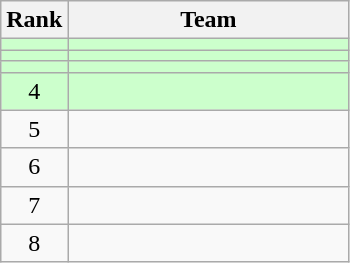<table class=wikitable style="text-align:center;">
<tr>
<th>Rank</th>
<th width=180>Team</th>
</tr>
<tr bgcolor=ccffcc>
<td></td>
<td align=left></td>
</tr>
<tr bgcolor=ccffcc>
<td></td>
<td align=left></td>
</tr>
<tr bgcolor=ccffcc>
<td></td>
<td align=left></td>
</tr>
<tr bgcolor=ccffcc>
<td>4</td>
<td align=left></td>
</tr>
<tr>
<td>5</td>
<td align=left></td>
</tr>
<tr>
<td>6</td>
<td align=left></td>
</tr>
<tr>
<td>7</td>
<td align=left></td>
</tr>
<tr>
<td>8</td>
<td align=left></td>
</tr>
</table>
